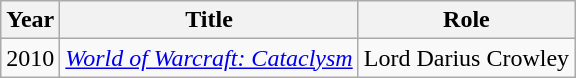<table class="wikitable sortable">
<tr>
<th>Year</th>
<th>Title</th>
<th>Role</th>
</tr>
<tr>
<td>2010</td>
<td><em><a href='#'>World of Warcraft: Cataclysm</a></em></td>
<td>Lord Darius Crowley</td>
</tr>
</table>
